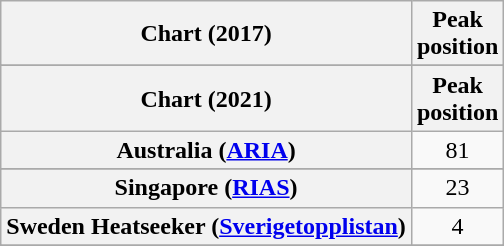<table class="wikitable sortable plainrowheaders" style="text-align:center">
<tr>
<th scope="col">Chart (2017)</th>
<th scope="col">Peak<br>position</th>
</tr>
<tr>
</tr>
<tr>
<th scope="col">Chart (2021)</th>
<th scope="col">Peak<br>position</th>
</tr>
<tr>
<th scope="row">Australia (<a href='#'>ARIA</a>)</th>
<td>81</td>
</tr>
<tr>
</tr>
<tr>
</tr>
<tr>
<th scope="row">Singapore (<a href='#'>RIAS</a>)</th>
<td>23</td>
</tr>
<tr>
<th scope="row">Sweden Heatseeker (<a href='#'>Sverigetopplistan</a>)</th>
<td>4</td>
</tr>
<tr>
</tr>
<tr>
</tr>
</table>
